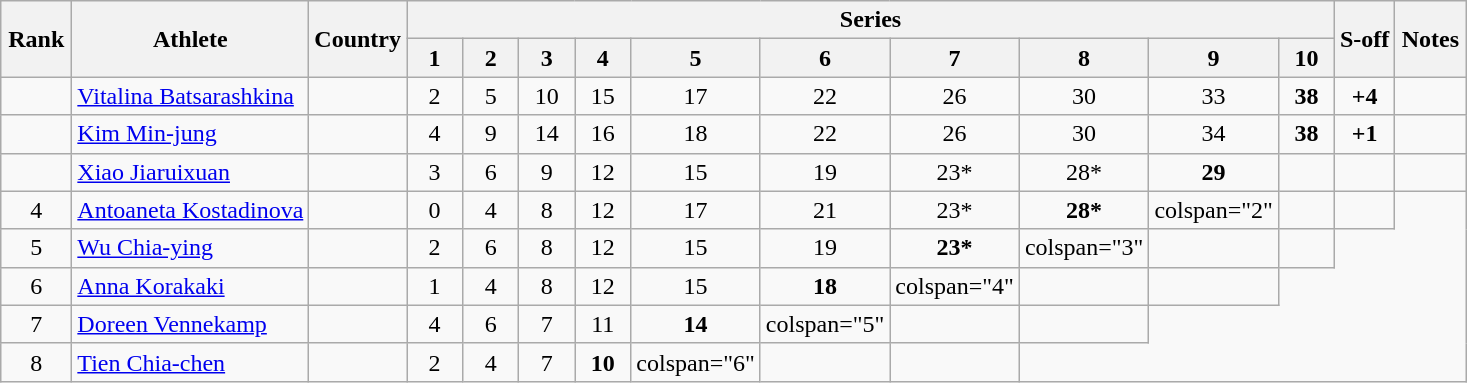<table class="wikitable" style="text-align:center">
<tr>
<th rowspan=2 width=40>Rank</th>
<th rowspan=2>Athlete</th>
<th rowspan=2>Country</th>
<th colspan=10>Series</th>
<th rowspan=2>S-off</th>
<th rowspan=2 width=40>Notes</th>
</tr>
<tr>
<th width=30>1</th>
<th width=30>2</th>
<th width=30>3</th>
<th width=30>4</th>
<th width=30>5</th>
<th width=30>6</th>
<th width=30>7</th>
<th width=30>8</th>
<th width=30>9</th>
<th width=30>10</th>
</tr>
<tr>
<td></td>
<td align=left><a href='#'>Vitalina Batsarashkina</a></td>
<td align=left></td>
<td>2</td>
<td>5</td>
<td>10</td>
<td>15</td>
<td>17</td>
<td>22</td>
<td>26</td>
<td>30</td>
<td>33</td>
<td><strong>38</strong></td>
<td><strong>+4</strong></td>
<td></td>
</tr>
<tr>
<td></td>
<td align=left><a href='#'>Kim Min-jung</a></td>
<td align=left></td>
<td>4</td>
<td>9</td>
<td>14</td>
<td>16</td>
<td>18</td>
<td>22</td>
<td>26</td>
<td>30</td>
<td>34</td>
<td><strong>38</strong></td>
<td><strong>+1</strong></td>
<td></td>
</tr>
<tr>
<td></td>
<td align=left><a href='#'>Xiao Jiaruixuan</a></td>
<td align=left></td>
<td>3</td>
<td>6</td>
<td>9</td>
<td>12</td>
<td>15</td>
<td>19</td>
<td>23*</td>
<td>28*</td>
<td><strong>29</strong></td>
<td></td>
<td></td>
<td></td>
</tr>
<tr>
<td>4</td>
<td align=left><a href='#'>Antoaneta Kostadinova</a></td>
<td align=left></td>
<td>0</td>
<td>4</td>
<td>8</td>
<td>12</td>
<td>17</td>
<td>21</td>
<td>23*</td>
<td><strong>28*</strong></td>
<td>colspan="2" </td>
<td></td>
<td></td>
</tr>
<tr>
<td>5</td>
<td align=left><a href='#'>Wu Chia-ying</a></td>
<td align=left></td>
<td>2</td>
<td>6</td>
<td>8</td>
<td>12</td>
<td>15</td>
<td>19</td>
<td><strong>23*</strong></td>
<td>colspan="3" </td>
<td></td>
<td></td>
</tr>
<tr>
<td>6</td>
<td align=left><a href='#'>Anna Korakaki</a></td>
<td align=left></td>
<td>1</td>
<td>4</td>
<td>8</td>
<td>12</td>
<td>15</td>
<td><strong>18</strong></td>
<td>colspan="4" </td>
<td></td>
<td></td>
</tr>
<tr>
<td>7</td>
<td align=left><a href='#'>Doreen Vennekamp</a></td>
<td align=left></td>
<td>4</td>
<td>6</td>
<td>7</td>
<td>11</td>
<td><strong>14</strong></td>
<td>colspan="5" </td>
<td></td>
<td></td>
</tr>
<tr>
<td>8</td>
<td align=left><a href='#'>Tien Chia-chen</a></td>
<td align=left></td>
<td>2</td>
<td>4</td>
<td>7</td>
<td><strong>10</strong></td>
<td>colspan="6" </td>
<td></td>
<td></td>
</tr>
</table>
